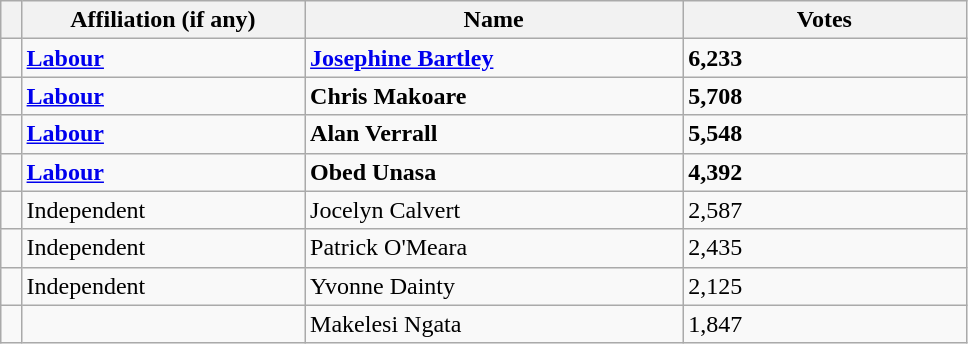<table class="wikitable" style="width:51%;">
<tr>
<th style="width:1%;"></th>
<th style="width:15%;">Affiliation (if any)</th>
<th style="width:20%;">Name</th>
<th style="width:15%;">Votes</th>
</tr>
<tr>
<td bgcolor=></td>
<td><strong><a href='#'>Labour</a> </strong></td>
<td><strong><a href='#'>Josephine Bartley</a></strong></td>
<td><strong>6,233</strong></td>
</tr>
<tr>
<td bgcolor=></td>
<td><strong><a href='#'>Labour</a> </strong></td>
<td><strong>Chris Makoare</strong></td>
<td><strong>5,708</strong></td>
</tr>
<tr>
<td bgcolor=></td>
<td><strong><a href='#'>Labour</a> </strong></td>
<td><strong>Alan Verrall</strong></td>
<td><strong>5,548</strong></td>
</tr>
<tr>
<td bgcolor=></td>
<td><strong><a href='#'>Labour</a> </strong></td>
<td><strong>Obed Unasa</strong></td>
<td><strong>4,392</strong></td>
</tr>
<tr>
<td bgcolor=></td>
<td>Independent</td>
<td>Jocelyn Calvert</td>
<td>2,587</td>
</tr>
<tr>
<td bgcolor=></td>
<td>Independent</td>
<td>Patrick O'Meara</td>
<td>2,435</td>
</tr>
<tr>
<td bgcolor=></td>
<td>Independent</td>
<td>Yvonne Dainty</td>
<td>2,125</td>
</tr>
<tr>
<td bgcolor=></td>
<td></td>
<td>Makelesi Ngata</td>
<td>1,847</td>
</tr>
</table>
